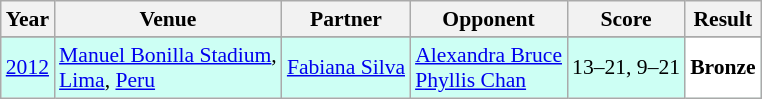<table class="sortable wikitable" style="font-size: 90%;">
<tr>
<th>Year</th>
<th>Venue</th>
<th>Partner</th>
<th>Opponent</th>
<th>Score</th>
<th>Result</th>
</tr>
<tr>
</tr>
<tr style="background:#CDFFF4">
<td align="center"><a href='#'>2012</a></td>
<td align="left"><a href='#'>Manuel Bonilla Stadium</a>,<br> <a href='#'>Lima</a>, <a href='#'>Peru</a></td>
<td align="left"> <a href='#'>Fabiana Silva</a></td>
<td align="left"> <a href='#'>Alexandra Bruce</a><br> <a href='#'>Phyllis Chan</a></td>
<td align="center">13–21, 9–21</td>
<td style="text-align:left; background:white"> <strong>Bronze</strong></td>
</tr>
</table>
